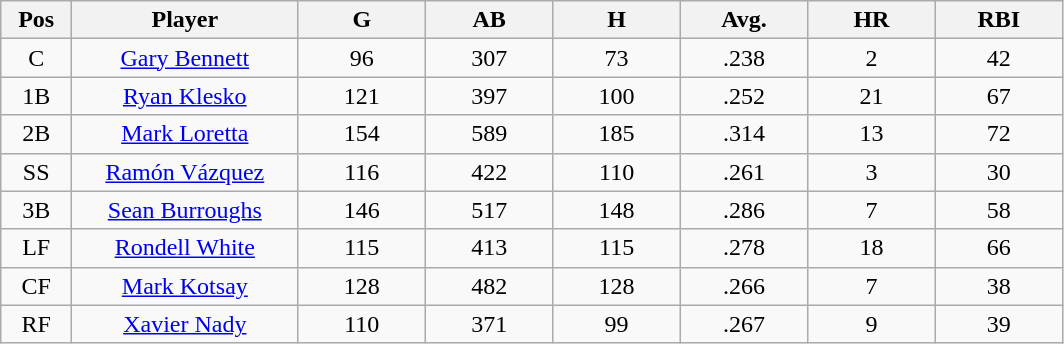<table class="wikitable sortable">
<tr>
<th bgcolor="#DDDDFF" width="5%">Pos</th>
<th bgcolor="#DDDDFF" width="16%">Player</th>
<th bgcolor="#DDDDFF" width="9%">G</th>
<th bgcolor="#DDDDFF" width="9%">AB</th>
<th bgcolor="#DDDDFF" width="9%">H</th>
<th bgcolor="#DDDDFF" width="9%">Avg.</th>
<th bgcolor="#DDDDFF" width="9%">HR</th>
<th bgcolor="#DDDDFF" width="9%">RBI</th>
</tr>
<tr align=center>
<td>C</td>
<td><a href='#'>Gary Bennett</a></td>
<td>96</td>
<td>307</td>
<td>73</td>
<td>.238</td>
<td>2</td>
<td>42</td>
</tr>
<tr align=center>
<td>1B</td>
<td><a href='#'>Ryan Klesko</a></td>
<td>121</td>
<td>397</td>
<td>100</td>
<td>.252</td>
<td>21</td>
<td>67</td>
</tr>
<tr align=center>
<td>2B</td>
<td><a href='#'>Mark Loretta</a></td>
<td>154</td>
<td>589</td>
<td>185</td>
<td>.314</td>
<td>13</td>
<td>72</td>
</tr>
<tr align=center>
<td>SS</td>
<td><a href='#'>Ramón Vázquez</a></td>
<td>116</td>
<td>422</td>
<td>110</td>
<td>.261</td>
<td>3</td>
<td>30</td>
</tr>
<tr align=center>
<td>3B</td>
<td><a href='#'>Sean Burroughs</a></td>
<td>146</td>
<td>517</td>
<td>148</td>
<td>.286</td>
<td>7</td>
<td>58</td>
</tr>
<tr align=center>
<td>LF</td>
<td><a href='#'>Rondell White</a></td>
<td>115</td>
<td>413</td>
<td>115</td>
<td>.278</td>
<td>18</td>
<td>66</td>
</tr>
<tr align=center>
<td>CF</td>
<td><a href='#'>Mark Kotsay</a></td>
<td>128</td>
<td>482</td>
<td>128</td>
<td>.266</td>
<td>7</td>
<td>38</td>
</tr>
<tr align=center>
<td>RF</td>
<td><a href='#'>Xavier Nady</a></td>
<td>110</td>
<td>371</td>
<td>99</td>
<td>.267</td>
<td>9</td>
<td>39</td>
</tr>
</table>
